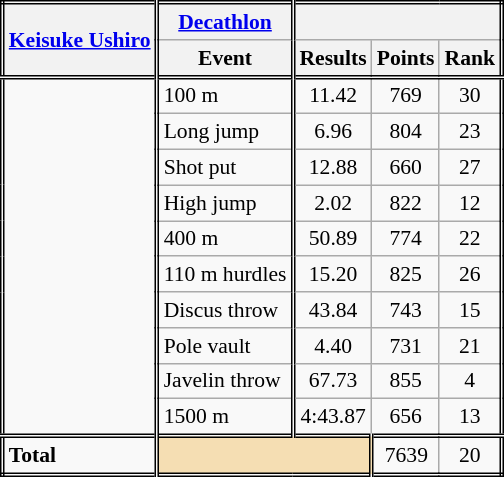<table class=wikitable style="font-size:90%; border: double;">
<tr>
<th style="border-right:double" rowspan="2"><a href='#'>Keisuke Ushiro</a></th>
<th style="border-right:double"><a href='#'>Decathlon</a></th>
<th colspan="3"></th>
</tr>
<tr>
<th style="border-right:double">Event</th>
<th>Results</th>
<th>Points</th>
<th>Rank</th>
</tr>
<tr style="border-top: double;">
<td style="border-right:double" rowspan="10"></td>
<td style="border-right:double">100 m</td>
<td align=center>11.42</td>
<td align=center>769</td>
<td align=center>30</td>
</tr>
<tr>
<td style="border-right:double">Long jump</td>
<td align=center>6.96</td>
<td align=center>804</td>
<td align=center>23</td>
</tr>
<tr>
<td style="border-right:double">Shot put</td>
<td align=center>12.88</td>
<td align=center>660</td>
<td align=center>27</td>
</tr>
<tr>
<td style="border-right:double">High jump</td>
<td align=center>2.02</td>
<td align=center>822</td>
<td align=center>12</td>
</tr>
<tr>
<td style="border-right:double">400 m</td>
<td align=center>50.89</td>
<td align=center>774</td>
<td align=center>22</td>
</tr>
<tr>
<td style="border-right:double">110 m hurdles</td>
<td align=center>15.20</td>
<td align=center>825</td>
<td align=center>26</td>
</tr>
<tr>
<td style="border-right:double">Discus throw</td>
<td align=center>43.84</td>
<td align=center>743</td>
<td align=center>15</td>
</tr>
<tr>
<td style="border-right:double">Pole vault</td>
<td align=center>4.40</td>
<td align=center>731</td>
<td align=center>21</td>
</tr>
<tr>
<td style="border-right:double">Javelin throw</td>
<td align=center>67.73</td>
<td align=center>855</td>
<td align=center>4</td>
</tr>
<tr>
<td style="border-right:double">1500 m</td>
<td align=center>4:43.87</td>
<td align=center>656</td>
<td align=center>13</td>
</tr>
<tr style="border-top: double;">
<td style="border-right:double"><strong>Total</strong></td>
<td colspan="2" style="background:wheat; border-right:double;"></td>
<td align=center>7639</td>
<td align=center>20</td>
</tr>
</table>
